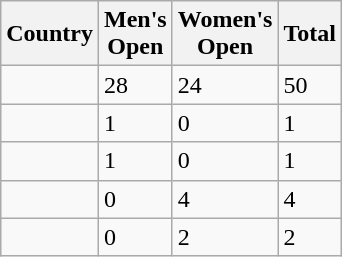<table class="wikitable sortable">
<tr>
<th>Country</th>
<th>Men's<br>Open</th>
<th>Women's<br>Open</th>
<th>Total</th>
</tr>
<tr>
<td></td>
<td>28</td>
<td>24</td>
<td>50</td>
</tr>
<tr>
<td></td>
<td>1</td>
<td>0</td>
<td>1</td>
</tr>
<tr>
<td></td>
<td>1</td>
<td>0</td>
<td>1</td>
</tr>
<tr>
<td></td>
<td>0</td>
<td>4</td>
<td>4</td>
</tr>
<tr>
<td></td>
<td>0</td>
<td>2</td>
<td>2</td>
</tr>
</table>
